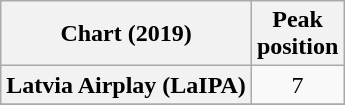<table class="wikitable plainrowheaders" style="text-align:center">
<tr>
<th scope="col">Chart (2019)</th>
<th scope="col">Peak<br>position</th>
</tr>
<tr>
<th scope="row">Latvia Airplay (LaIPA)</th>
<td>7</td>
</tr>
<tr>
</tr>
</table>
